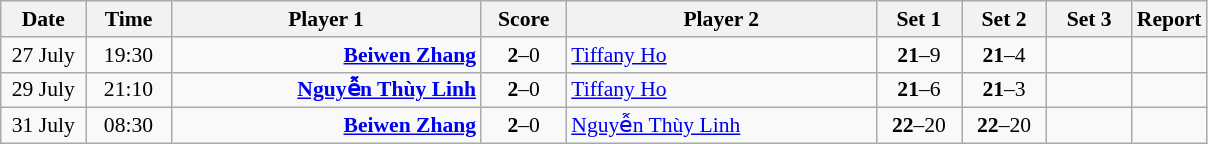<table class="wikitable" style="font-size:90%; text-align:center">
<tr>
<th width="50">Date</th>
<th width="50">Time</th>
<th width="200">Player 1</th>
<th width="50">Score</th>
<th width="200">Player 2</th>
<th width="50">Set 1</th>
<th width="50">Set 2</th>
<th width="50">Set 3</th>
<th>Report</th>
</tr>
<tr>
<td>27 July</td>
<td>19:30</td>
<td align="right"><strong><a href='#'>Beiwen Zhang</a> </strong></td>
<td><strong>2</strong>–0</td>
<td align="left"> <a href='#'>Tiffany Ho</a></td>
<td><strong>21</strong>–9</td>
<td><strong>21</strong>–4</td>
<td></td>
<td></td>
</tr>
<tr>
<td>29 July</td>
<td>21:10</td>
<td align="right"><strong><a href='#'>Nguyễn Thùy Linh</a> </strong></td>
<td><strong>2</strong>–0</td>
<td align="left"> <a href='#'>Tiffany Ho</a></td>
<td><strong>21</strong>–6</td>
<td><strong>21</strong>–3</td>
<td></td>
<td></td>
</tr>
<tr>
<td>31 July</td>
<td>08:30</td>
<td align="right"><strong><a href='#'>Beiwen Zhang</a> </strong></td>
<td><strong>2</strong>–0</td>
<td align="left"> <a href='#'>Nguyễn Thùy Linh</a></td>
<td><strong>22</strong>–20</td>
<td><strong>22</strong>–20</td>
<td></td>
<td></td>
</tr>
</table>
